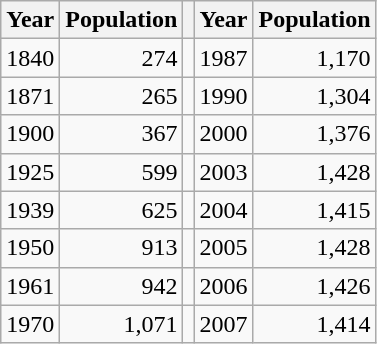<table class="wikitable">
<tr>
<th>Year</th>
<th>Population</th>
<th></th>
<th>Year</th>
<th>Population</th>
</tr>
<tr align="right">
<td>1840</td>
<td>274</td>
<td></td>
<td>1987</td>
<td>1,170</td>
</tr>
<tr align="right">
<td>1871</td>
<td>265</td>
<td></td>
<td>1990</td>
<td>1,304</td>
</tr>
<tr align="right">
<td>1900</td>
<td>367</td>
<td></td>
<td>2000</td>
<td>1,376</td>
</tr>
<tr align="right">
<td>1925</td>
<td>599</td>
<td></td>
<td>2003</td>
<td>1,428</td>
</tr>
<tr align="right">
<td>1939</td>
<td>625</td>
<td></td>
<td>2004</td>
<td>1,415</td>
</tr>
<tr align="right">
<td>1950</td>
<td>913</td>
<td></td>
<td>2005</td>
<td>1,428</td>
</tr>
<tr align="right">
<td>1961</td>
<td>942</td>
<td></td>
<td>2006</td>
<td>1,426</td>
</tr>
<tr align="right">
<td>1970</td>
<td>1,071</td>
<td></td>
<td>2007</td>
<td>1,414</td>
</tr>
</table>
